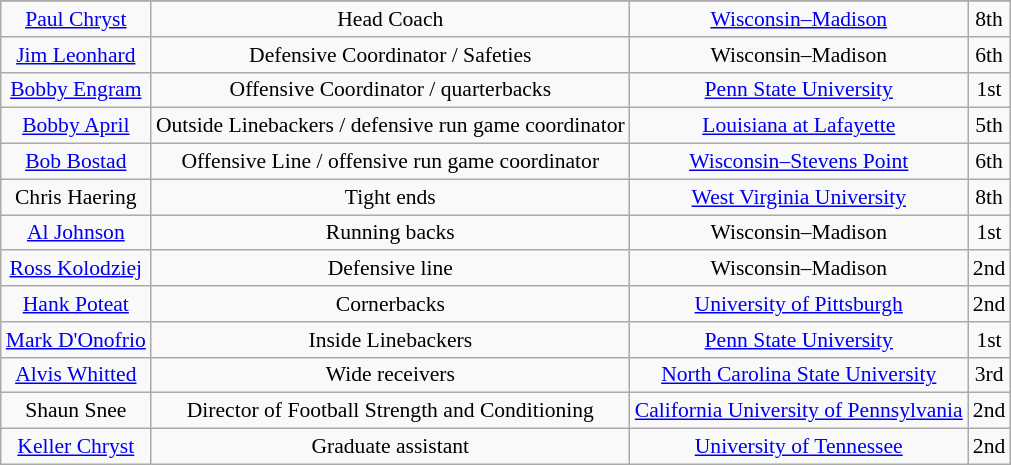<table class="wikitable" border="1" style="font-size:90%;">
<tr>
</tr>
<tr>
<td align=center><a href='#'>Paul Chryst</a></td>
<td align=center>Head Coach</td>
<td align=center><a href='#'>Wisconsin–Madison</a></td>
<td align=center>8th</td>
</tr>
<tr>
<td align=center><a href='#'>Jim Leonhard</a></td>
<td align=center>Defensive Coordinator / Safeties</td>
<td align=center>Wisconsin–Madison</td>
<td align=center>6th</td>
</tr>
<tr>
<td align=center><a href='#'>Bobby Engram</a></td>
<td align=center>Offensive Coordinator / quarterbacks</td>
<td align=center><a href='#'>Penn State University</a></td>
<td align=center>1st</td>
</tr>
<tr>
<td align=center><a href='#'>Bobby April</a></td>
<td align=center>Outside Linebackers / defensive run game coordinator</td>
<td align=center><a href='#'>Louisiana at Lafayette</a></td>
<td align=center>5th</td>
</tr>
<tr>
<td align=center><a href='#'>Bob Bostad</a></td>
<td align=center>Offensive Line / offensive run game coordinator</td>
<td align=center><a href='#'>Wisconsin–Stevens Point</a></td>
<td align=center>6th</td>
</tr>
<tr>
<td align=center>Chris Haering</td>
<td align=center>Tight ends</td>
<td align=center><a href='#'>West Virginia University</a></td>
<td align=center>8th</td>
</tr>
<tr>
<td align=center><a href='#'>Al Johnson</a></td>
<td align=center>Running backs</td>
<td align=center>Wisconsin–Madison</td>
<td align=center>1st</td>
</tr>
<tr>
<td align=center><a href='#'>Ross Kolodziej</a></td>
<td align=center>Defensive line</td>
<td align=center>Wisconsin–Madison</td>
<td align=center>2nd</td>
</tr>
<tr>
<td align=center><a href='#'>Hank Poteat</a></td>
<td align=center>Cornerbacks</td>
<td align=center><a href='#'>University of Pittsburgh</a></td>
<td align=center>2nd</td>
</tr>
<tr>
<td align=center><a href='#'>Mark D'Onofrio</a></td>
<td align=center>Inside Linebackers</td>
<td align=center><a href='#'>Penn State University</a></td>
<td align=center>1st</td>
</tr>
<tr>
<td align=center><a href='#'>Alvis Whitted</a></td>
<td align=center>Wide receivers</td>
<td align=center><a href='#'>North Carolina State University</a></td>
<td align=center>3rd</td>
</tr>
<tr>
<td align=center>Shaun Snee</td>
<td align=center>Director of Football Strength and Conditioning</td>
<td align=center><a href='#'>California University of Pennsylvania</a></td>
<td align=center>2nd</td>
</tr>
<tr>
<td align=center><a href='#'>Keller Chryst</a></td>
<td align=center>Graduate assistant</td>
<td align=center><a href='#'>University of Tennessee</a></td>
<td align=center>2nd</td>
</tr>
</table>
